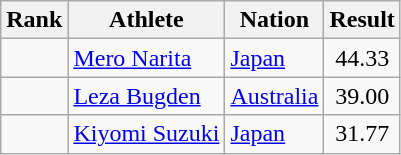<table class="wikitable sortable" style="text-align:center">
<tr>
<th>Rank</th>
<th>Athlete</th>
<th>Nation</th>
<th>Result</th>
</tr>
<tr>
<td></td>
<td align=left><a href='#'>Mero Narita</a></td>
<td align="left"> <a href='#'>Japan</a></td>
<td>44.33</td>
</tr>
<tr>
<td></td>
<td align=left><a href='#'>Leza Bugden</a></td>
<td align="left"> <a href='#'>Australia</a></td>
<td>39.00</td>
</tr>
<tr>
<td></td>
<td align=left><a href='#'>Kiyomi Suzuki</a></td>
<td align="left"> <a href='#'>Japan</a></td>
<td>31.77</td>
</tr>
</table>
